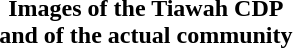<table align="right" style="text-valign: top; text-align: center">
<tr>
<td><strong>Images of the Tiawah CDP<br>and of the actual community</strong></td>
</tr>
<tr>
<td></td>
</tr>
<tr>
<td></td>
</tr>
</table>
